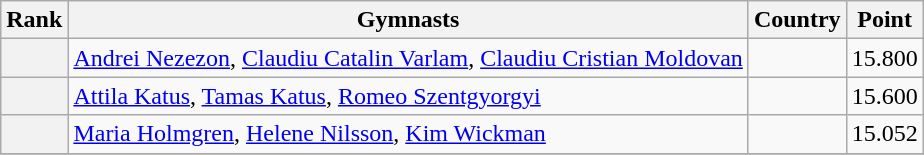<table class="wikitable sortable">
<tr>
<th>Rank</th>
<th>Gymnasts</th>
<th>Country</th>
<th>Point</th>
</tr>
<tr>
<th></th>
<td><a href='#'>Andrei Nezezon</a>, <a href='#'>Claudiu Catalin Varlam</a>, <a href='#'>Claudiu Cristian Moldovan</a></td>
<td></td>
<td>15.800</td>
</tr>
<tr>
<th></th>
<td><a href='#'>Attila Katus</a>, <a href='#'>Tamas Katus</a>, <a href='#'>Romeo Szentgyorgyi</a></td>
<td></td>
<td>15.600</td>
</tr>
<tr>
<th></th>
<td><a href='#'>Maria Holmgren</a>, <a href='#'>Helene Nilsson</a>, <a href='#'>Kim Wickman</a></td>
<td></td>
<td>15.052</td>
</tr>
<tr>
</tr>
</table>
